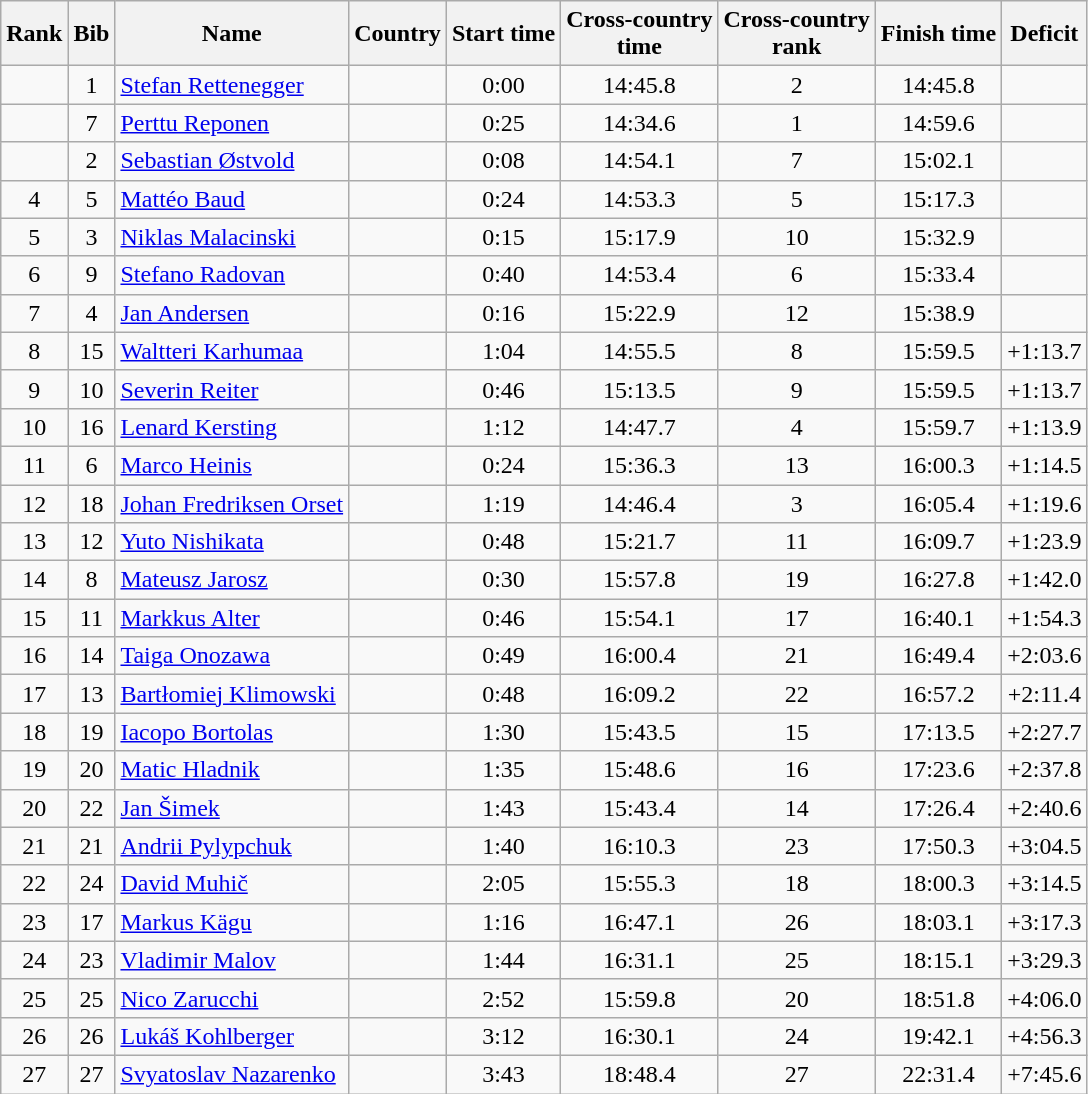<table class="wikitable sortable" style="text-align:center">
<tr>
<th>Rank</th>
<th>Bib</th>
<th>Name</th>
<th>Country</th>
<th>Start time</th>
<th>Cross-country<br>time</th>
<th>Cross-country <br>rank</th>
<th>Finish time</th>
<th>Deficit</th>
</tr>
<tr>
<td></td>
<td>1</td>
<td align=left><a href='#'>Stefan Rettenegger</a></td>
<td align=left></td>
<td>0:00</td>
<td>14:45.8</td>
<td>2</td>
<td>14:45.8</td>
<td></td>
</tr>
<tr>
<td></td>
<td>7</td>
<td align=left><a href='#'>Perttu Reponen</a></td>
<td align=left></td>
<td>0:25</td>
<td>14:34.6</td>
<td>1</td>
<td>14:59.6</td>
<td></td>
</tr>
<tr>
<td></td>
<td>2</td>
<td align=left><a href='#'>Sebastian Østvold</a></td>
<td align=left></td>
<td>0:08</td>
<td>14:54.1</td>
<td>7</td>
<td>15:02.1</td>
<td></td>
</tr>
<tr>
<td>4</td>
<td>5</td>
<td align=left><a href='#'>Mattéo Baud</a></td>
<td align=left></td>
<td>0:24</td>
<td>14:53.3</td>
<td>5</td>
<td>15:17.3</td>
<td></td>
</tr>
<tr>
<td>5</td>
<td>3</td>
<td align=left><a href='#'>Niklas Malacinski</a></td>
<td align=left></td>
<td>0:15</td>
<td>15:17.9</td>
<td>10</td>
<td>15:32.9</td>
<td></td>
</tr>
<tr>
<td>6</td>
<td>9</td>
<td align=left><a href='#'>Stefano Radovan</a></td>
<td align=left></td>
<td>0:40</td>
<td>14:53.4</td>
<td>6</td>
<td>15:33.4</td>
<td></td>
</tr>
<tr>
<td>7</td>
<td>4</td>
<td align=left><a href='#'>Jan Andersen</a></td>
<td align=left></td>
<td>0:16</td>
<td>15:22.9</td>
<td>12</td>
<td>15:38.9</td>
<td></td>
</tr>
<tr>
<td>8</td>
<td>15</td>
<td align=left><a href='#'>Waltteri Karhumaa</a></td>
<td align=left></td>
<td>1:04</td>
<td>14:55.5</td>
<td>8</td>
<td>15:59.5</td>
<td>+1:13.7</td>
</tr>
<tr>
<td>9</td>
<td>10</td>
<td align=left><a href='#'>Severin Reiter</a></td>
<td align=left></td>
<td>0:46</td>
<td>15:13.5</td>
<td>9</td>
<td>15:59.5</td>
<td>+1:13.7</td>
</tr>
<tr>
<td>10</td>
<td>16</td>
<td align=left><a href='#'>Lenard Kersting</a></td>
<td align=left></td>
<td>1:12</td>
<td>14:47.7</td>
<td>4</td>
<td>15:59.7</td>
<td>+1:13.9</td>
</tr>
<tr>
<td>11</td>
<td>6</td>
<td align=left><a href='#'>Marco Heinis</a></td>
<td align=left></td>
<td>0:24</td>
<td>15:36.3</td>
<td>13</td>
<td>16:00.3</td>
<td>+1:14.5</td>
</tr>
<tr>
<td>12</td>
<td>18</td>
<td align=left><a href='#'>Johan Fredriksen Orset</a></td>
<td align=left></td>
<td>1:19</td>
<td>14:46.4</td>
<td>3</td>
<td>16:05.4</td>
<td>+1:19.6</td>
</tr>
<tr>
<td>13</td>
<td>12</td>
<td align=left><a href='#'>Yuto Nishikata</a></td>
<td align=left></td>
<td>0:48</td>
<td>15:21.7</td>
<td>11</td>
<td>16:09.7</td>
<td>+1:23.9</td>
</tr>
<tr>
<td>14</td>
<td>8</td>
<td align=left><a href='#'>Mateusz Jarosz</a></td>
<td align=left></td>
<td>0:30</td>
<td>15:57.8</td>
<td>19</td>
<td>16:27.8</td>
<td>+1:42.0</td>
</tr>
<tr>
<td>15</td>
<td>11</td>
<td align=left><a href='#'>Markkus Alter</a></td>
<td align=left></td>
<td>0:46</td>
<td>15:54.1</td>
<td>17</td>
<td>16:40.1</td>
<td>+1:54.3</td>
</tr>
<tr>
<td>16</td>
<td>14</td>
<td align=left><a href='#'>Taiga Onozawa</a></td>
<td align=left></td>
<td>0:49</td>
<td>16:00.4</td>
<td>21</td>
<td>16:49.4</td>
<td>+2:03.6</td>
</tr>
<tr>
<td>17</td>
<td>13</td>
<td align=left><a href='#'>Bartłomiej Klimowski</a></td>
<td align=left></td>
<td>0:48</td>
<td>16:09.2</td>
<td>22</td>
<td>16:57.2</td>
<td>+2:11.4</td>
</tr>
<tr>
<td>18</td>
<td>19</td>
<td align=left><a href='#'>Iacopo Bortolas</a></td>
<td align=left></td>
<td>1:30</td>
<td>15:43.5</td>
<td>15</td>
<td>17:13.5</td>
<td>+2:27.7</td>
</tr>
<tr>
<td>19</td>
<td>20</td>
<td align=left><a href='#'>Matic Hladnik</a></td>
<td align=left></td>
<td>1:35</td>
<td>15:48.6</td>
<td>16</td>
<td>17:23.6</td>
<td>+2:37.8</td>
</tr>
<tr>
<td>20</td>
<td>22</td>
<td align=left><a href='#'>Jan Šimek</a></td>
<td align=left></td>
<td>1:43</td>
<td>15:43.4</td>
<td>14</td>
<td>17:26.4</td>
<td>+2:40.6</td>
</tr>
<tr>
<td>21</td>
<td>21</td>
<td align=left><a href='#'>Andrii Pylypchuk</a></td>
<td align=left></td>
<td>1:40</td>
<td>16:10.3</td>
<td>23</td>
<td>17:50.3</td>
<td>+3:04.5</td>
</tr>
<tr>
<td>22</td>
<td>24</td>
<td align=left><a href='#'>David Muhič</a></td>
<td align=left></td>
<td>2:05</td>
<td>15:55.3</td>
<td>18</td>
<td>18:00.3</td>
<td>+3:14.5</td>
</tr>
<tr>
<td>23</td>
<td>17</td>
<td align=left><a href='#'>Markus Kägu</a></td>
<td align=left></td>
<td>1:16</td>
<td>16:47.1</td>
<td>26</td>
<td>18:03.1</td>
<td>+3:17.3</td>
</tr>
<tr>
<td>24</td>
<td>23</td>
<td align=left><a href='#'>Vladimir Malov</a></td>
<td align=left></td>
<td>1:44</td>
<td>16:31.1</td>
<td>25</td>
<td>18:15.1</td>
<td>+3:29.3</td>
</tr>
<tr>
<td>25</td>
<td>25</td>
<td align=left><a href='#'>Nico Zarucchi</a></td>
<td align=left></td>
<td>2:52</td>
<td>15:59.8</td>
<td>20</td>
<td>18:51.8</td>
<td>+4:06.0</td>
</tr>
<tr>
<td>26</td>
<td>26</td>
<td align=left><a href='#'>Lukáš Kohlberger</a></td>
<td align=left></td>
<td>3:12</td>
<td>16:30.1</td>
<td>24</td>
<td>19:42.1</td>
<td>+4:56.3</td>
</tr>
<tr>
<td>27</td>
<td>27</td>
<td align=left><a href='#'>Svyatoslav Nazarenko</a></td>
<td align=left></td>
<td>3:43</td>
<td>18:48.4</td>
<td>27</td>
<td>22:31.4</td>
<td>+7:45.6</td>
</tr>
</table>
